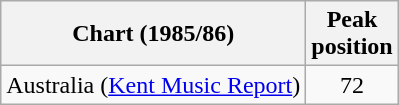<table class="wikitable">
<tr>
<th>Chart (1985/86)</th>
<th>Peak<br>position</th>
</tr>
<tr>
<td>Australia (<a href='#'>Kent Music Report</a>)</td>
<td style="text-align:center;">72</td>
</tr>
</table>
